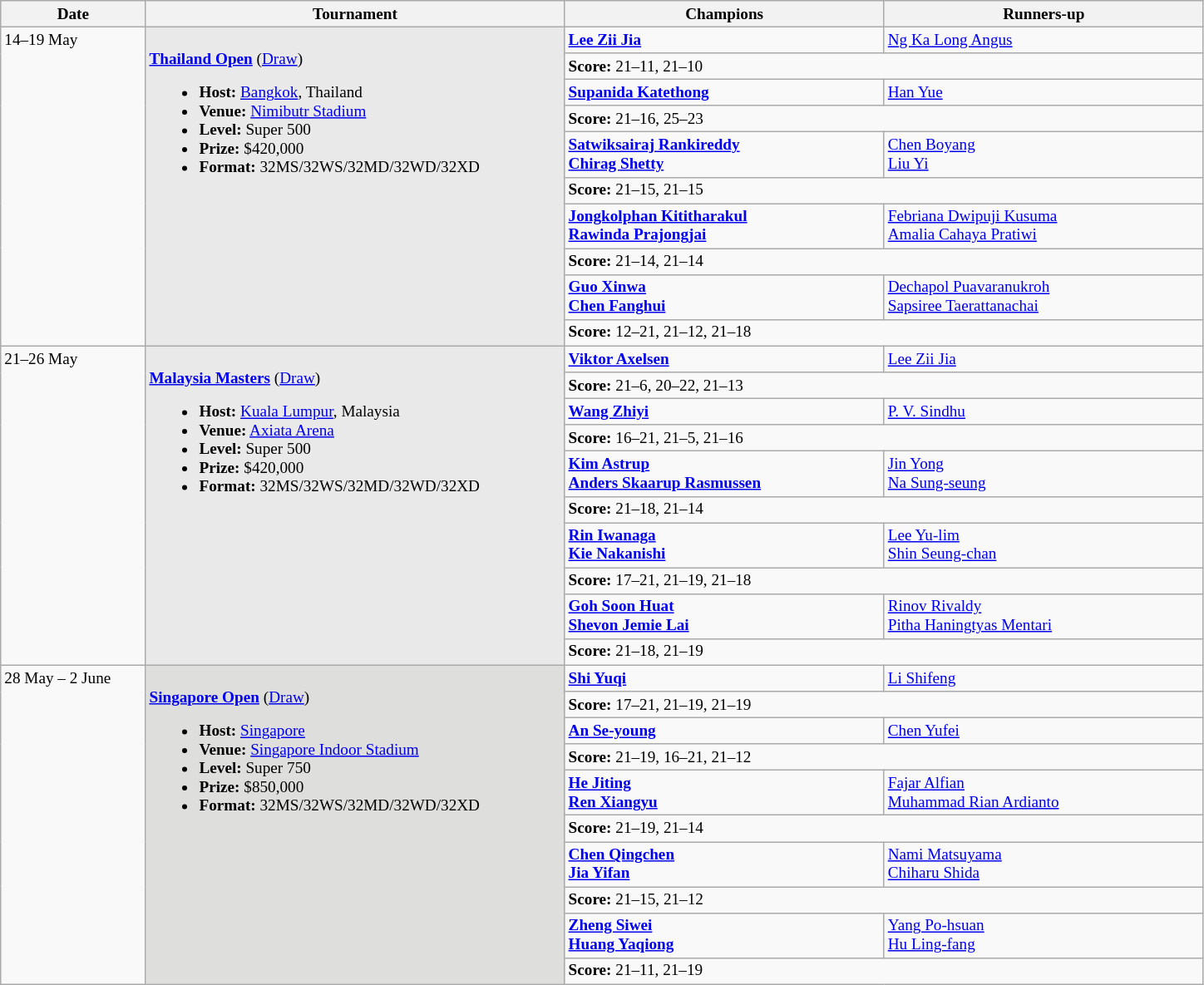<table class="wikitable" style="font-size:80%">
<tr>
<th width="110">Date</th>
<th width="330">Tournament</th>
<th width="250">Champions</th>
<th width="250">Runners-up</th>
</tr>
<tr valign="top">
<td rowspan="10">14–19 May</td>
<td bgcolor="#E9E9E9" rowspan="10"><br><strong><a href='#'>Thailand Open</a></strong> (<a href='#'>Draw</a>)<ul><li><strong>Host:</strong> <a href='#'>Bangkok</a>, Thailand</li><li><strong>Venue:</strong> <a href='#'>Nimibutr Stadium</a></li><li><strong>Level:</strong> Super 500</li><li><strong>Prize:</strong> $420,000</li><li><strong>Format:</strong> 32MS/32WS/32MD/32WD/32XD</li></ul></td>
<td><strong> <a href='#'>Lee Zii Jia</a></strong></td>
<td> <a href='#'>Ng Ka Long Angus</a></td>
</tr>
<tr>
<td colspan="2"><strong>Score:</strong> 21–11, 21–10</td>
</tr>
<tr valign="top">
<td><strong> <a href='#'>Supanida Katethong</a></strong></td>
<td> <a href='#'>Han Yue</a></td>
</tr>
<tr>
<td colspan="2"><strong>Score:</strong> 21–16, 25–23</td>
</tr>
<tr valign="top">
<td><strong> <a href='#'>Satwiksairaj Rankireddy</a><br> <a href='#'>Chirag Shetty</a></strong></td>
<td> <a href='#'>Chen Boyang</a><br> <a href='#'>Liu Yi</a></td>
</tr>
<tr>
<td colspan="2"><strong>Score:</strong> 21–15, 21–15</td>
</tr>
<tr valign="top">
<td><strong> <a href='#'>Jongkolphan Kititharakul</a><br> <a href='#'>Rawinda Prajongjai</a></strong></td>
<td> <a href='#'>Febriana Dwipuji Kusuma</a><br> <a href='#'>Amalia Cahaya Pratiwi</a></td>
</tr>
<tr>
<td colspan="2"><strong>Score:</strong> 21–14, 21–14</td>
</tr>
<tr valign="top">
<td><strong> <a href='#'>Guo Xinwa</a><br> <a href='#'>Chen Fanghui</a></strong></td>
<td> <a href='#'>Dechapol Puavaranukroh</a><br> <a href='#'>Sapsiree Taerattanachai</a></td>
</tr>
<tr>
<td colspan="2"><strong>Score:</strong> 12–21, 21–12, 21–18</td>
</tr>
<tr valign="top">
<td rowspan="10">21–26 May</td>
<td bgcolor="#E9E9E9" rowspan="10"><br><strong><a href='#'>Malaysia Masters</a></strong> (<a href='#'>Draw</a>)<ul><li><strong>Host:</strong> <a href='#'>Kuala Lumpur</a>, Malaysia</li><li><strong>Venue:</strong> <a href='#'>Axiata Arena</a></li><li><strong>Level:</strong> Super 500</li><li><strong>Prize:</strong> $420,000</li><li><strong>Format:</strong> 32MS/32WS/32MD/32WD/32XD</li></ul></td>
<td><strong> <a href='#'>Viktor Axelsen</a></strong></td>
<td> <a href='#'>Lee Zii Jia</a></td>
</tr>
<tr>
<td colspan="2"><strong>Score:</strong> 21–6, 20–22, 21–13</td>
</tr>
<tr valign="top">
<td><strong> <a href='#'>Wang Zhiyi</a></strong></td>
<td> <a href='#'>P. V. Sindhu</a></td>
</tr>
<tr>
<td colspan="2"><strong>Score:</strong> 16–21, 21–5, 21–16</td>
</tr>
<tr valign="top">
<td><strong> <a href='#'>Kim Astrup</a><br> <a href='#'>Anders Skaarup Rasmussen</a></strong></td>
<td> <a href='#'>Jin Yong</a><br> <a href='#'>Na Sung-seung</a></td>
</tr>
<tr>
<td colspan="2"><strong>Score:</strong> 21–18, 21–14</td>
</tr>
<tr valign="top">
<td><strong> <a href='#'>Rin Iwanaga</a><br> <a href='#'>Kie Nakanishi</a></strong></td>
<td> <a href='#'>Lee Yu-lim</a><br> <a href='#'>Shin Seung-chan</a></td>
</tr>
<tr>
<td colspan="2"><strong>Score:</strong> 17–21, 21–19, 21–18</td>
</tr>
<tr valign="top">
<td><strong> <a href='#'>Goh Soon Huat</a><br> <a href='#'>Shevon Jemie Lai</a></strong></td>
<td> <a href='#'>Rinov Rivaldy</a><br> <a href='#'>Pitha Haningtyas Mentari</a></td>
</tr>
<tr>
<td colspan="2"><strong>Score:</strong> 21–18, 21–19</td>
</tr>
<tr valign="top">
<td rowspan="10">28 May – 2 June</td>
<td bgcolor="#DEDEDC" rowspan="10"><br><strong><a href='#'>Singapore Open</a></strong> (<a href='#'>Draw</a>)<ul><li><strong>Host:</strong> <a href='#'>Singapore</a></li><li><strong>Venue:</strong> <a href='#'>Singapore Indoor Stadium</a></li><li><strong>Level:</strong> Super 750</li><li><strong>Prize:</strong> $850,000</li><li><strong>Format:</strong> 32MS/32WS/32MD/32WD/32XD</li></ul></td>
<td><strong> <a href='#'>Shi Yuqi</a></strong></td>
<td> <a href='#'>Li Shifeng</a></td>
</tr>
<tr>
<td colspan="2"><strong>Score:</strong> 17–21, 21–19, 21–19</td>
</tr>
<tr valign="top">
<td><strong> <a href='#'>An Se-young</a></strong></td>
<td> <a href='#'>Chen Yufei</a></td>
</tr>
<tr>
<td colspan="2"><strong>Score:</strong> 21–19, 16–21, 21–12</td>
</tr>
<tr valign="top">
<td><strong> <a href='#'>He Jiting</a><br> <a href='#'>Ren Xiangyu</a></strong></td>
<td> <a href='#'>Fajar Alfian</a><br> <a href='#'>Muhammad Rian Ardianto</a></td>
</tr>
<tr>
<td colspan="2"><strong>Score:</strong> 21–19, 21–14</td>
</tr>
<tr valign="top">
<td><strong> <a href='#'>Chen Qingchen</a><br> <a href='#'>Jia Yifan</a></strong></td>
<td> <a href='#'>Nami Matsuyama</a><br> <a href='#'>Chiharu Shida</a></td>
</tr>
<tr>
<td colspan="2"><strong>Score:</strong> 21–15, 21–12</td>
</tr>
<tr valign="top">
<td><strong> <a href='#'>Zheng Siwei</a><br> <a href='#'>Huang Yaqiong</a></strong></td>
<td> <a href='#'>Yang Po-hsuan</a><br> <a href='#'>Hu Ling-fang</a></td>
</tr>
<tr>
<td colspan="2"><strong>Score:</strong> 21–11, 21–19</td>
</tr>
</table>
